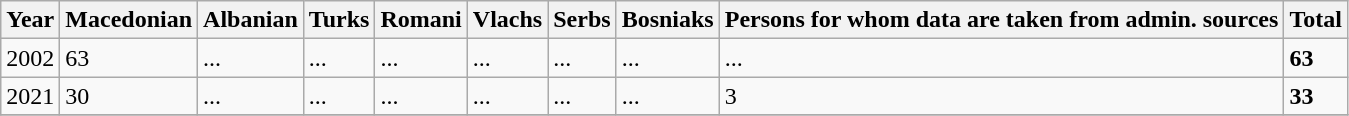<table class="wikitable">
<tr>
<th>Year</th>
<th>Macedonian</th>
<th>Albanian</th>
<th>Turks</th>
<th>Romani</th>
<th>Vlachs</th>
<th>Serbs</th>
<th>Bosniaks</th>
<th><abbr>Persons for whom data are taken from admin. sources</abbr></th>
<th>Total</th>
</tr>
<tr>
<td>2002</td>
<td>63</td>
<td>...</td>
<td>...</td>
<td>...</td>
<td>...</td>
<td>...</td>
<td>...</td>
<td>...</td>
<td><strong>63</strong></td>
</tr>
<tr>
<td>2021</td>
<td>30</td>
<td>...</td>
<td>...</td>
<td>...</td>
<td>...</td>
<td>...</td>
<td>...</td>
<td>3</td>
<td><strong>33</strong></td>
</tr>
<tr>
</tr>
</table>
